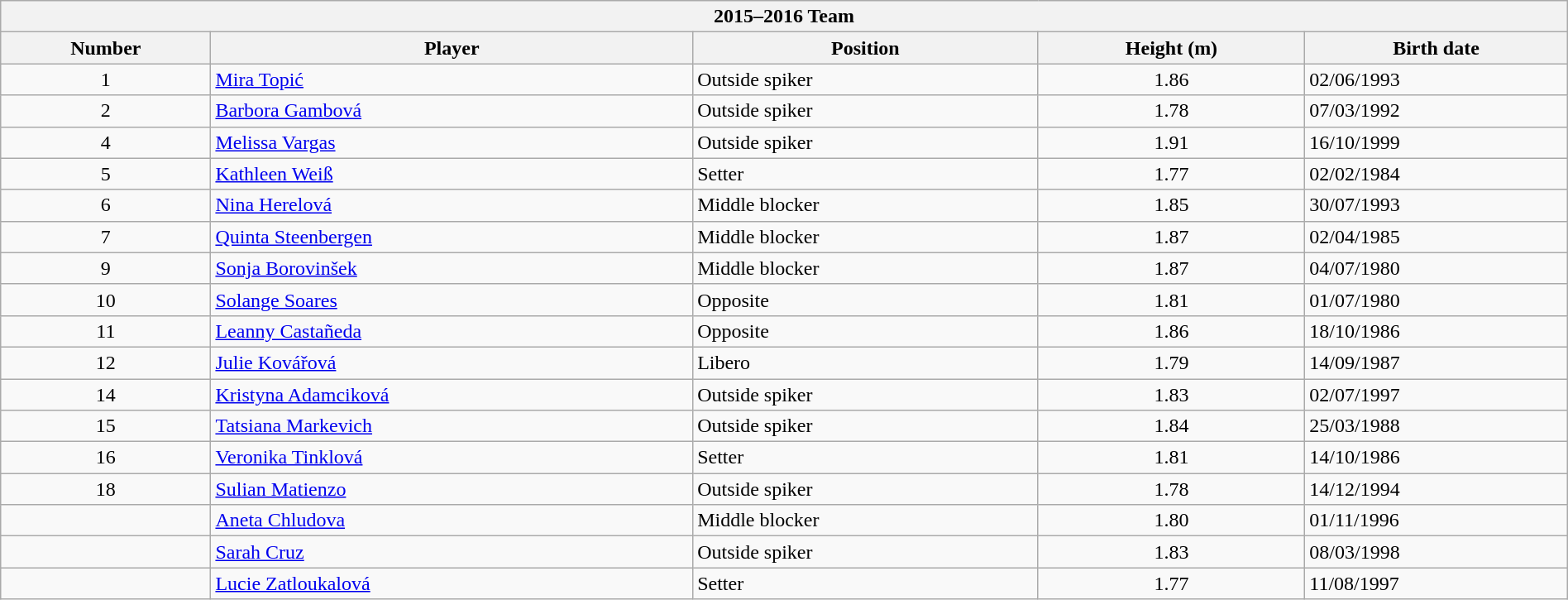<table class="wikitable collapsible collapsed" style="width:100%;">
<tr>
<th colspan=5><strong>2015–2016 Team</strong></th>
</tr>
<tr>
<th>Number</th>
<th>Player</th>
<th>Position</th>
<th>Height (m)</th>
<th>Birth date</th>
</tr>
<tr>
<td align=center>1</td>
<td> <a href='#'>Mira Topić</a></td>
<td>Outside spiker</td>
<td align=center>1.86</td>
<td>02/06/1993</td>
</tr>
<tr>
<td align=center>2</td>
<td> <a href='#'>Barbora Gambová</a></td>
<td>Outside spiker</td>
<td align=center>1.78</td>
<td>07/03/1992</td>
</tr>
<tr>
<td align=center>4</td>
<td> <a href='#'>Melissa Vargas</a></td>
<td>Outside spiker</td>
<td align=center>1.91</td>
<td>16/10/1999</td>
</tr>
<tr>
<td align=center>5</td>
<td> <a href='#'>Kathleen Weiß</a></td>
<td>Setter</td>
<td align=center>1.77</td>
<td>02/02/1984</td>
</tr>
<tr>
<td align=center>6</td>
<td> <a href='#'>Nina Herelová</a></td>
<td>Middle blocker</td>
<td align=center>1.85</td>
<td>30/07/1993</td>
</tr>
<tr>
<td align=center>7</td>
<td> <a href='#'>Quinta Steenbergen</a></td>
<td>Middle blocker</td>
<td align=center>1.87</td>
<td>02/04/1985</td>
</tr>
<tr>
<td align=center>9</td>
<td> <a href='#'>Sonja Borovinšek</a></td>
<td>Middle blocker</td>
<td align=center>1.87</td>
<td>04/07/1980</td>
</tr>
<tr>
<td align=center>10</td>
<td> <a href='#'>Solange Soares</a></td>
<td>Opposite</td>
<td align=center>1.81</td>
<td>01/07/1980</td>
</tr>
<tr>
<td align=center>11</td>
<td> <a href='#'>Leanny Castañeda</a></td>
<td>Opposite</td>
<td align=center>1.86</td>
<td>18/10/1986</td>
</tr>
<tr>
<td align=center>12</td>
<td> <a href='#'>Julie Kovářová</a></td>
<td>Libero</td>
<td align=center>1.79</td>
<td>14/09/1987</td>
</tr>
<tr>
<td align=center>14</td>
<td> <a href='#'>Kristyna Adamciková</a></td>
<td>Outside spiker</td>
<td align=center>1.83</td>
<td>02/07/1997</td>
</tr>
<tr>
<td align=center>15</td>
<td> <a href='#'>Tatsiana Markevich</a></td>
<td>Outside spiker</td>
<td align=center>1.84</td>
<td>25/03/1988</td>
</tr>
<tr>
<td align=center>16</td>
<td> <a href='#'>Veronika Tinklová</a></td>
<td>Setter</td>
<td align=center>1.81</td>
<td>14/10/1986</td>
</tr>
<tr>
<td align=center>18</td>
<td> <a href='#'>Sulian Matienzo</a></td>
<td>Outside spiker</td>
<td align=center>1.78</td>
<td>14/12/1994</td>
</tr>
<tr>
<td align=center></td>
<td> <a href='#'>Aneta Chludova</a></td>
<td>Middle blocker</td>
<td align=center>1.80</td>
<td>01/11/1996</td>
</tr>
<tr>
<td align=center></td>
<td> <a href='#'>Sarah Cruz</a></td>
<td>Outside spiker</td>
<td align=center>1.83</td>
<td>08/03/1998</td>
</tr>
<tr>
<td align=center></td>
<td> <a href='#'>Lucie Zatloukalová</a></td>
<td>Setter</td>
<td align=center>1.77</td>
<td>11/08/1997</td>
</tr>
</table>
